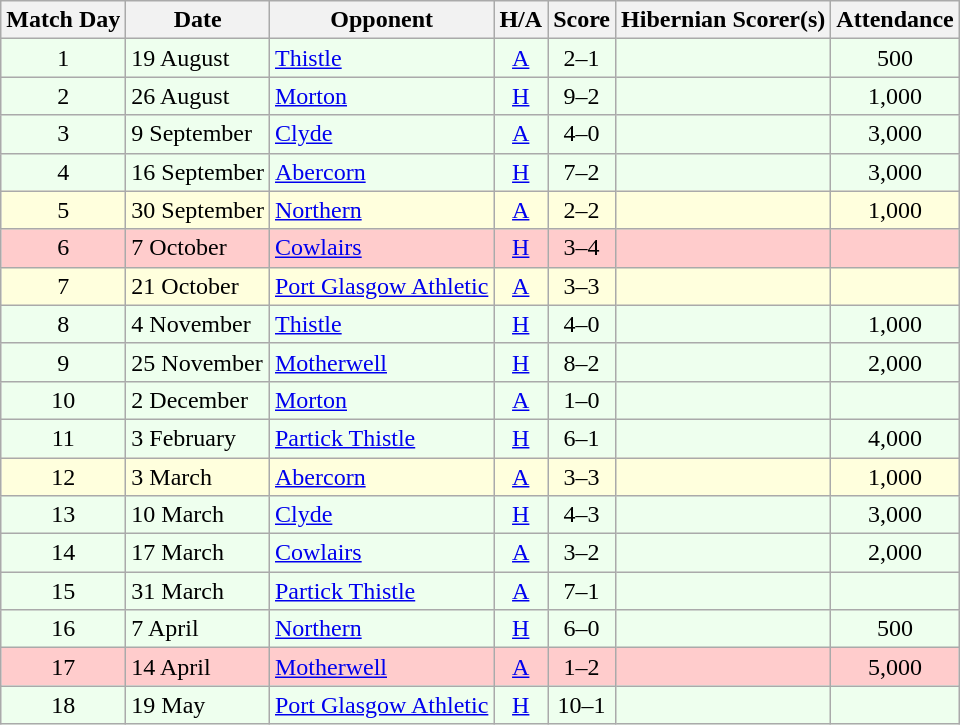<table class="wikitable" style="text-align:center">
<tr>
<th>Match Day</th>
<th>Date</th>
<th>Opponent</th>
<th>H/A</th>
<th>Score</th>
<th>Hibernian Scorer(s)</th>
<th>Attendance</th>
</tr>
<tr bgcolor=#EEFFEE>
<td>1</td>
<td align=left>19 August</td>
<td align=left><a href='#'>Thistle</a></td>
<td><a href='#'>A</a></td>
<td>2–1</td>
<td align=left></td>
<td>500</td>
</tr>
<tr bgcolor=#EEFFEE>
<td>2</td>
<td align=left>26 August</td>
<td align=left><a href='#'>Morton</a></td>
<td><a href='#'>H</a></td>
<td>9–2</td>
<td align=left></td>
<td>1,000</td>
</tr>
<tr bgcolor=#EEFFEE>
<td>3</td>
<td align=left>9 September</td>
<td align=left><a href='#'>Clyde</a></td>
<td><a href='#'>A</a></td>
<td>4–0</td>
<td align=left></td>
<td>3,000</td>
</tr>
<tr bgcolor=#EEFFEE>
<td>4</td>
<td align=left>16 September</td>
<td align=left><a href='#'>Abercorn</a></td>
<td><a href='#'>H</a></td>
<td>7–2</td>
<td align=left></td>
<td>3,000</td>
</tr>
<tr bgcolor=#FFFFDD>
<td>5</td>
<td align=left>30 September</td>
<td align=left><a href='#'>Northern</a></td>
<td><a href='#'>A</a></td>
<td>2–2</td>
<td align=left></td>
<td>1,000</td>
</tr>
<tr bgcolor=#FFCCCC>
<td>6</td>
<td align=left>7 October</td>
<td align=left><a href='#'>Cowlairs</a></td>
<td><a href='#'>H</a></td>
<td>3–4</td>
<td align=left></td>
<td></td>
</tr>
<tr bgcolor=#FFFFDD>
<td>7</td>
<td align=left>21 October</td>
<td align=left><a href='#'>Port Glasgow Athletic</a></td>
<td><a href='#'>A</a></td>
<td>3–3</td>
<td align=left></td>
<td></td>
</tr>
<tr bgcolor=#EEFFEE>
<td>8</td>
<td align=left>4 November</td>
<td align=left><a href='#'>Thistle</a></td>
<td><a href='#'>H</a></td>
<td>4–0</td>
<td align=left></td>
<td>1,000</td>
</tr>
<tr bgcolor=#EEFFEE>
<td>9</td>
<td align=left>25 November</td>
<td align=left><a href='#'>Motherwell</a></td>
<td><a href='#'>H</a></td>
<td>8–2</td>
<td align=left></td>
<td>2,000</td>
</tr>
<tr bgcolor=#EEFFEE>
<td>10</td>
<td align=left>2 December</td>
<td align=left><a href='#'>Morton</a></td>
<td><a href='#'>A</a></td>
<td>1–0</td>
<td align=left></td>
<td></td>
</tr>
<tr bgcolor=#EEFFEE>
<td>11</td>
<td align=left>3 February</td>
<td align=left><a href='#'>Partick Thistle</a></td>
<td><a href='#'>H</a></td>
<td>6–1</td>
<td align=left></td>
<td>4,000</td>
</tr>
<tr bgcolor=#FFFFDD>
<td>12</td>
<td align=left>3 March</td>
<td align=left><a href='#'>Abercorn</a></td>
<td><a href='#'>A</a></td>
<td>3–3</td>
<td align=left></td>
<td>1,000</td>
</tr>
<tr bgcolor=#EEFFEE>
<td>13</td>
<td align=left>10 March</td>
<td align=left><a href='#'>Clyde</a></td>
<td><a href='#'>H</a></td>
<td>4–3</td>
<td align=left></td>
<td>3,000</td>
</tr>
<tr bgcolor=#EEFFEE>
<td>14</td>
<td align=left>17 March</td>
<td align=left><a href='#'>Cowlairs</a></td>
<td><a href='#'>A</a></td>
<td>3–2</td>
<td align=left></td>
<td>2,000</td>
</tr>
<tr bgcolor=#EEFFEE>
<td>15</td>
<td align=left>31 March</td>
<td align=left><a href='#'>Partick Thistle</a></td>
<td><a href='#'>A</a></td>
<td>7–1</td>
<td align=left></td>
<td></td>
</tr>
<tr bgcolor=#EEFFEE>
<td>16</td>
<td align=left>7 April</td>
<td align=left><a href='#'>Northern</a></td>
<td><a href='#'>H</a></td>
<td>6–0</td>
<td align=left></td>
<td>500</td>
</tr>
<tr bgcolor=#FFCCCC>
<td>17</td>
<td align=left>14 April</td>
<td align=left><a href='#'>Motherwell</a></td>
<td><a href='#'>A</a></td>
<td>1–2</td>
<td align=left></td>
<td>5,000</td>
</tr>
<tr bgcolor=#EEFFEE>
<td>18</td>
<td align=left>19 May</td>
<td align=left><a href='#'>Port Glasgow Athletic</a></td>
<td><a href='#'>H</a></td>
<td>10–1</td>
<td align=left></td>
<td></td>
</tr>
</table>
